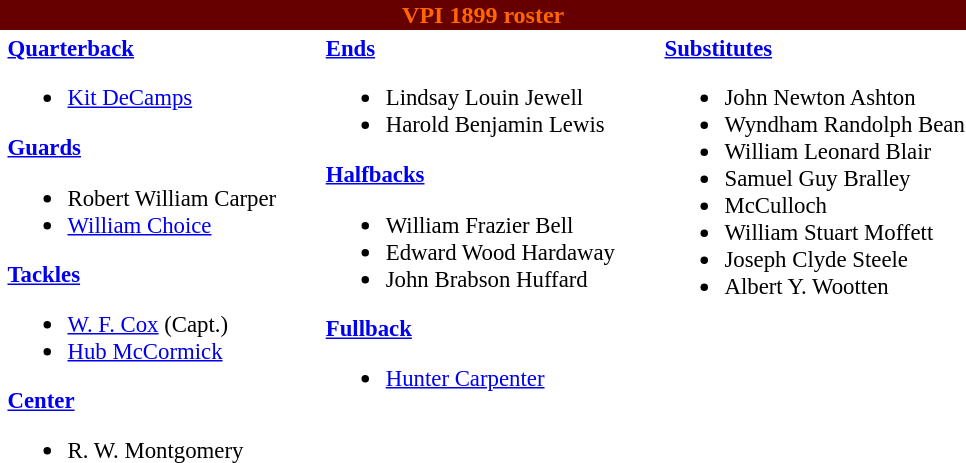<table class="toccolours" style="text-align: left;">
<tr>
<th colspan="9" style="background:#660000;color:#FF6600;text-align:center;"><span><strong>VPI 1899 roster</strong></span></th>
</tr>
<tr>
<td></td>
<td style="font-size:95%; vertical-align:top;"><strong><a href='#'>Quarterback</a></strong><br><ul><li><a href='#'>Kit DeCamps</a></li></ul><strong><a href='#'>Guards</a></strong><ul><li>Robert William Carper</li><li><a href='#'>William Choice</a></li></ul><strong><a href='#'>Tackles</a></strong><ul><li><a href='#'>W. F. Cox</a> (Capt.)</li><li><a href='#'>Hub McCormick</a></li></ul><strong><a href='#'>Center</a></strong><ul><li>R. W. Montgomery</li></ul></td>
<td style="width: 25px;"></td>
<td style="font-size:95%; vertical-align:top;"><strong><a href='#'>Ends</a></strong><br><ul><li>Lindsay Louin Jewell</li><li>Harold Benjamin Lewis</li></ul><strong><a href='#'>Halfbacks</a></strong><ul><li>William Frazier Bell</li><li>Edward Wood Hardaway</li><li>John Brabson Huffard</li></ul><strong><a href='#'>Fullback</a></strong><ul><li><a href='#'>Hunter Carpenter</a></li></ul></td>
<td style="width: 25px;"></td>
<td style="font-size:95%; vertical-align:top;"><strong><a href='#'>Substitutes</a></strong><br><ul><li>John Newton Ashton</li><li>Wyndham Randolph Bean</li><li>William Leonard Blair</li><li>Samuel Guy Bralley</li><li>McCulloch</li><li>William Stuart Moffett</li><li>Joseph Clyde Steele</li><li>Albert Y. Wootten</li></ul></td>
</tr>
</table>
